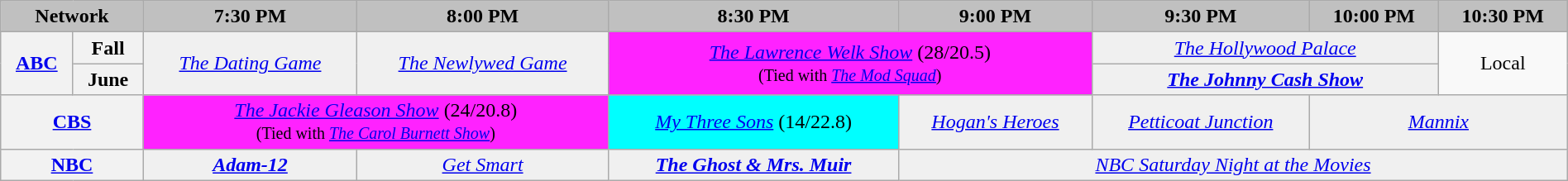<table class="wikitable" style="width:100%;margin-right:0;text-align:center">
<tr>
<th colspan="2" style="background-color:#C0C0C0;text-align:center">Network</th>
<th style="background-color:#C0C0C0;text-align:center">7:30 PM</th>
<th style="background-color:#C0C0C0;text-align:center">8:00 PM</th>
<th style="background-color:#C0C0C0;text-align:center">8:30 PM</th>
<th style="background-color:#C0C0C0;text-align:center">9:00 PM</th>
<th style="background-color:#C0C0C0;text-align:center">9:30 PM</th>
<th style="background-color:#C0C0C0;text-align:center">10:00 PM</th>
<th style="background-color:#C0C0C0;text-align:center">10:30 PM</th>
</tr>
<tr>
<th bgcolor="#C0C0C0" rowspan="2"><a href='#'>ABC</a></th>
<th>Fall</th>
<td bgcolor="#F0F0F0" rowspan="2"><em><a href='#'>The Dating Game</a></em></td>
<td bgcolor="#F0F0F0" rowspan="2"><em><a href='#'>The Newlywed Game</a></em></td>
<td bgcolor="#FF22FF" colspan="2" rowspan="2"><em><a href='#'>The Lawrence Welk Show</a></em> (28/20.5)<br><small>(Tied with <em><a href='#'>The Mod Squad</a></em>)</small></td>
<td bgcolor="#F0F0F0" colspan="2"><em><a href='#'>The Hollywood Palace</a></em></td>
<td rowspan="2">Local</td>
</tr>
<tr>
<th>June</th>
<td bgcolor="#F0F0F0" colspan="2"><strong><em><a href='#'>The Johnny Cash Show</a></em></strong></td>
</tr>
<tr>
<th bgcolor="#C0C0C0" colspan="2"><a href='#'>CBS</a></th>
<td bgcolor="#FF22FF" colspan="2"><em><a href='#'>The Jackie Gleason Show</a></em> (24/20.8)<br><small>(Tied with <em><a href='#'>The Carol Burnett Show</a></em>)</small></td>
<td bgcolor="#00FFFF"><em><a href='#'>My Three Sons</a></em> (14/22.8)</td>
<td bgcolor="#F0F0F0"><em><a href='#'>Hogan's Heroes</a></em></td>
<td bgcolor="#F0F0F0"><em><a href='#'>Petticoat Junction</a></em></td>
<td bgcolor="#F0F0F0" colspan="2"><em><a href='#'>Mannix</a></em></td>
</tr>
<tr>
<th bgcolor="#C0C0C0" colspan="2"><a href='#'>NBC</a></th>
<td bgcolor="#F0F0F0"><strong><em><a href='#'>Adam-12</a></em></strong></td>
<td bgcolor="#F0F0F0"><em><a href='#'>Get Smart</a></em></td>
<td bgcolor="#F0F0F0"><strong><em><a href='#'>The Ghost & Mrs. Muir</a></em></strong></td>
<td bgcolor="#F0F0F0" colspan="4"><em><a href='#'>NBC Saturday Night at the Movies</a></em></td>
</tr>
</table>
